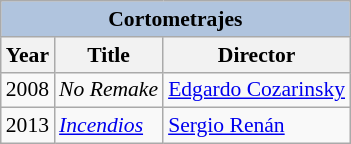<table class="wikitable" style="font-size: 90%;">
<tr>
<th colspan="5" style="background: LightSteelBlue;">Cortometrajes</th>
</tr>
<tr>
<th>Year</th>
<th>Title</th>
<th>Director</th>
</tr>
<tr>
<td>2008</td>
<td><em>No Remake </em></td>
<td><a href='#'>Edgardo Cozarinsky</a></td>
</tr>
<tr>
<td>2013</td>
<td><em><a href='#'>Incendios</a> </em></td>
<td><a href='#'>Sergio Renán</a></td>
</tr>
</table>
